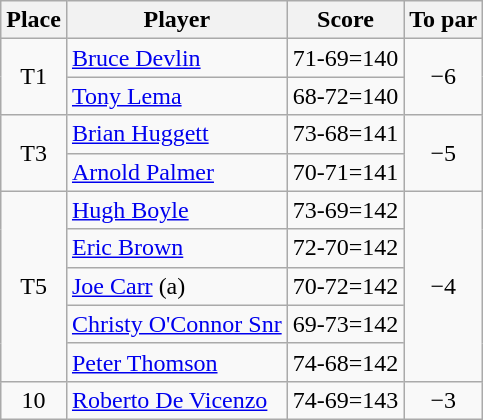<table class="wikitable">
<tr>
<th>Place</th>
<th>Player</th>
<th>Score</th>
<th>To par</th>
</tr>
<tr>
<td rowspan="2" align=center>T1</td>
<td> <a href='#'>Bruce Devlin</a></td>
<td align=center>71-69=140</td>
<td rowspan="2" align=center>−6</td>
</tr>
<tr>
<td> <a href='#'>Tony Lema</a></td>
<td align=center>68-72=140</td>
</tr>
<tr>
<td rowspan="2" align=center>T3</td>
<td> <a href='#'>Brian Huggett</a></td>
<td align=center>73-68=141</td>
<td rowspan="2" align=center>−5</td>
</tr>
<tr>
<td> <a href='#'>Arnold Palmer</a></td>
<td align=center>70-71=141</td>
</tr>
<tr>
<td rowspan="5" align=center>T5</td>
<td> <a href='#'>Hugh Boyle</a></td>
<td align=center>73-69=142</td>
<td rowspan="5" align=center>−4</td>
</tr>
<tr>
<td> <a href='#'>Eric Brown</a></td>
<td align=center>72-70=142</td>
</tr>
<tr>
<td> <a href='#'>Joe Carr</a> (a)</td>
<td align=center>70-72=142</td>
</tr>
<tr>
<td> <a href='#'>Christy O'Connor Snr</a></td>
<td align=center>69-73=142</td>
</tr>
<tr>
<td> <a href='#'>Peter Thomson</a></td>
<td align=center>74-68=142</td>
</tr>
<tr>
<td align=center>10</td>
<td> <a href='#'>Roberto De Vicenzo</a></td>
<td align=center>74-69=143</td>
<td align=center>−3</td>
</tr>
</table>
